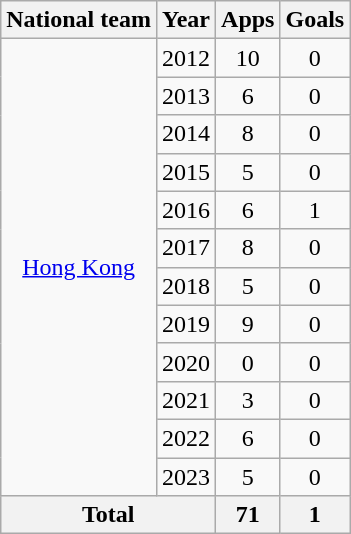<table class="wikitable" style="text-align:center">
<tr>
<th>National team</th>
<th>Year</th>
<th>Apps</th>
<th>Goals</th>
</tr>
<tr>
<td rowspan="12"><a href='#'>Hong Kong</a></td>
<td>2012</td>
<td>10</td>
<td>0</td>
</tr>
<tr>
<td>2013</td>
<td>6</td>
<td>0</td>
</tr>
<tr>
<td>2014</td>
<td>8</td>
<td>0</td>
</tr>
<tr>
<td>2015</td>
<td>5</td>
<td>0</td>
</tr>
<tr>
<td>2016</td>
<td>6</td>
<td>1</td>
</tr>
<tr>
<td>2017</td>
<td>8</td>
<td>0</td>
</tr>
<tr>
<td>2018</td>
<td>5</td>
<td>0</td>
</tr>
<tr>
<td>2019</td>
<td>9</td>
<td>0</td>
</tr>
<tr>
<td>2020</td>
<td>0</td>
<td>0</td>
</tr>
<tr>
<td>2021</td>
<td>3</td>
<td>0</td>
</tr>
<tr>
<td>2022</td>
<td>6</td>
<td>0</td>
</tr>
<tr>
<td>2023</td>
<td>5</td>
<td>0</td>
</tr>
<tr>
<th colspan=2>Total</th>
<th>71</th>
<th>1</th>
</tr>
</table>
